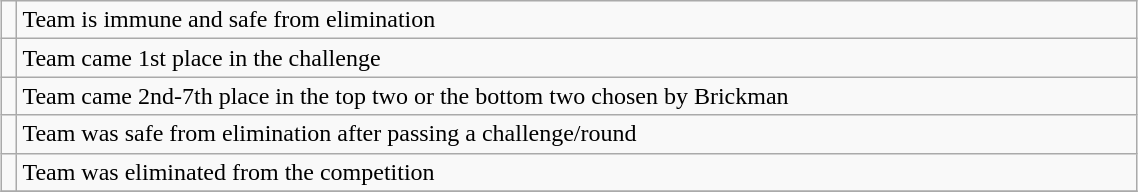<table class="wikitable" style="margin: auto; text-align: left; line-height:18px; width:60%">
<tr>
<td></td>
<td>Team is immune and safe from elimination</td>
</tr>
<tr>
<td></td>
<td>Team came 1st place in the challenge</td>
</tr>
<tr>
<td></td>
<td>Team came 2nd-7th place in the top two or the bottom two chosen by Brickman</td>
</tr>
<tr>
<td></td>
<td>Team was safe from elimination after passing a challenge/round</td>
</tr>
<tr>
<td></td>
<td>Team was eliminated from the competition</td>
</tr>
<tr>
</tr>
</table>
